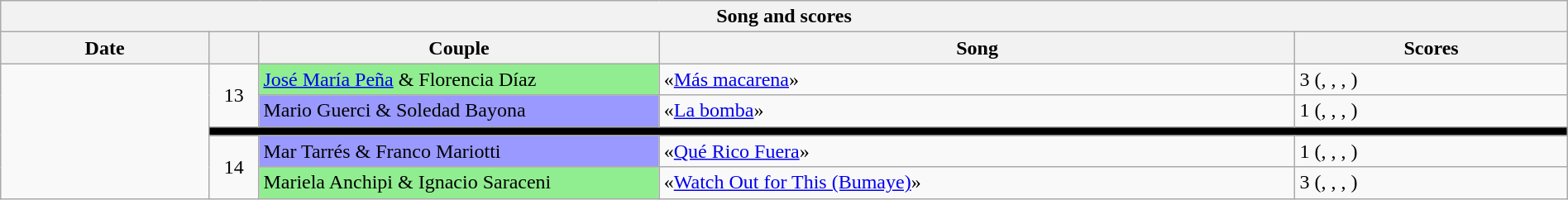<table class="wikitable collapsible collapsed" style="text-align: align; width: 100%">
<tr>
<th colspan="11" style="with: 100%" align="center">Song and scores</th>
</tr>
<tr>
<th width=90>Date</th>
<th width=15></th>
<th width=180>Couple</th>
<th width=290>Song</th>
<th width=120>Scores</th>
</tr>
<tr>
<td rowspan="5"></td>
<td rowspan="2" align="center">13</td>
<td bgcolor="lightgreen"><a href='#'>José María Peña</a> & Florencia Díaz</td>
<td>«<a href='#'>Más macarena</a>» </td>
<td>3 (, , , )</td>
</tr>
<tr>
<td bgcolor="#9999FF">Mario Guerci & Soledad Bayona</td>
<td>«<a href='#'>La bomba</a>» </td>
<td>1 (, , , )</td>
</tr>
<tr>
<td style="background:black" colspan=10></td>
</tr>
<tr>
<td rowspan="2" align="center">14</td>
<td bgcolor="#9999FF">Mar Tarrés & Franco Mariotti</td>
<td>«<a href='#'>Qué Rico Fuera</a>» </td>
<td>1 (, , , )</td>
</tr>
<tr>
<td bgcolor="lightgreen">Mariela Anchipi & Ignacio Saraceni</td>
<td>«<a href='#'>Watch Out for This (Bumaye)</a>» </td>
<td>3 (, , , )</td>
</tr>
</table>
